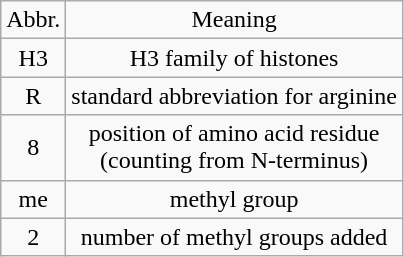<table class="wikitable" style="text-align:center">
<tr>
<td>Abbr.</td>
<td>Meaning</td>
</tr>
<tr>
<td>H3</td>
<td>H3 family of histones</td>
</tr>
<tr>
<td>R</td>
<td>standard abbreviation for arginine</td>
</tr>
<tr>
<td>8</td>
<td>position of amino acid residue<br>(counting from N-terminus)</td>
</tr>
<tr>
<td>me</td>
<td>methyl group</td>
</tr>
<tr>
<td>2</td>
<td>number of methyl groups added</td>
</tr>
</table>
